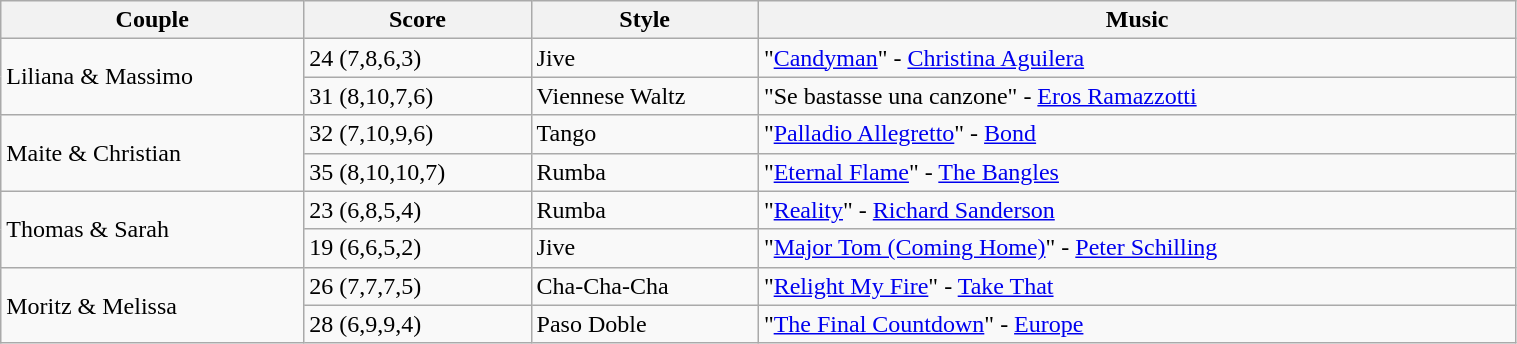<table class="wikitable" width="80%">
<tr>
<th width="20%">Couple</th>
<th width="15%">Score</th>
<th width="15%">Style</th>
<th width="60%">Music</th>
</tr>
<tr>
<td rowspan=2>Liliana & Massimo</td>
<td>24 (7,8,6,3)</td>
<td>Jive</td>
<td>"<a href='#'>Candyman</a>" - <a href='#'>Christina Aguilera</a></td>
</tr>
<tr>
<td>31 (8,10,7,6)</td>
<td>Viennese Waltz</td>
<td>"Se bastasse una canzone" - <a href='#'>Eros Ramazzotti</a></td>
</tr>
<tr>
<td rowspan=2>Maite & Christian</td>
<td>32 (7,10,9,6)</td>
<td>Tango</td>
<td>"<a href='#'>Palladio Allegretto</a>" - <a href='#'>Bond</a></td>
</tr>
<tr>
<td>35 (8,10,10,7)</td>
<td>Rumba</td>
<td>"<a href='#'>Eternal Flame</a>" - <a href='#'>The Bangles</a></td>
</tr>
<tr>
<td rowspan=2>Thomas & Sarah</td>
<td>23 (6,8,5,4)</td>
<td>Rumba</td>
<td>"<a href='#'>Reality</a>" - <a href='#'>Richard Sanderson</a></td>
</tr>
<tr>
<td>19 (6,6,5,2)</td>
<td>Jive</td>
<td>"<a href='#'>Major Tom (Coming Home)</a>" - <a href='#'>Peter Schilling</a></td>
</tr>
<tr>
<td rowspan=2>Moritz & Melissa</td>
<td>26 (7,7,7,5)</td>
<td>Cha-Cha-Cha</td>
<td>"<a href='#'>Relight My Fire</a>" - <a href='#'>Take That</a></td>
</tr>
<tr>
<td>28 (6,9,9,4)</td>
<td>Paso Doble</td>
<td>"<a href='#'>The Final Countdown</a>" - <a href='#'>Europe</a></td>
</tr>
</table>
